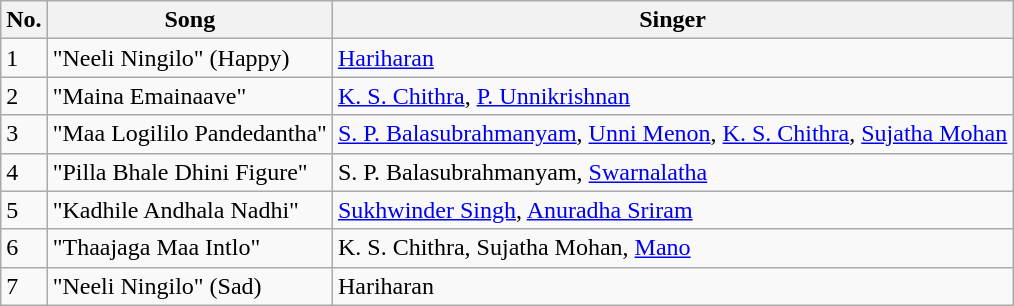<table class="wikitable">
<tr>
<th>No.</th>
<th>Song</th>
<th>Singer</th>
</tr>
<tr>
<td>1</td>
<td>"Neeli Ningilo" (Happy)</td>
<td><a href='#'>Hariharan</a></td>
</tr>
<tr>
<td>2</td>
<td>"Maina Emainaave"</td>
<td><a href='#'>K. S. Chithra</a>, <a href='#'>P. Unnikrishnan</a></td>
</tr>
<tr>
<td>3</td>
<td>"Maa Logililo Pandedantha"</td>
<td><a href='#'>S. P. Balasubrahmanyam</a>, <a href='#'>Unni Menon</a>, <a href='#'>K. S. Chithra</a>, <a href='#'>Sujatha Mohan</a></td>
</tr>
<tr>
<td>4</td>
<td>"Pilla Bhale Dhini Figure"</td>
<td>S. P. Balasubrahmanyam, <a href='#'>Swarnalatha</a></td>
</tr>
<tr>
<td>5</td>
<td>"Kadhile Andhala Nadhi"</td>
<td><a href='#'>Sukhwinder Singh</a>, <a href='#'>Anuradha Sriram</a></td>
</tr>
<tr>
<td>6</td>
<td>"Thaajaga Maa Intlo"</td>
<td>K. S. Chithra, Sujatha Mohan, <a href='#'>Mano</a></td>
</tr>
<tr>
<td>7</td>
<td>"Neeli Ningilo" (Sad)</td>
<td>Hariharan</td>
</tr>
</table>
